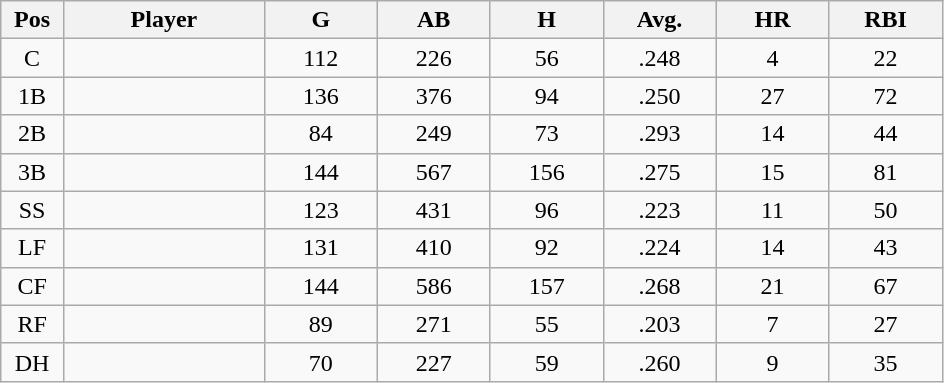<table class="wikitable sortable">
<tr>
<th bgcolor="#DDDDFF" width="5%">Pos</th>
<th bgcolor="#DDDDFF" width="16%">Player</th>
<th bgcolor="#DDDDFF" width="9%">G</th>
<th bgcolor="#DDDDFF" width="9%">AB</th>
<th bgcolor="#DDDDFF" width="9%">H</th>
<th bgcolor="#DDDDFF" width="9%">Avg.</th>
<th bgcolor="#DDDDFF" width="9%">HR</th>
<th bgcolor="#DDDDFF" width="9%">RBI</th>
</tr>
<tr align="center">
<td>C</td>
<td></td>
<td>112</td>
<td>226</td>
<td>56</td>
<td>.248</td>
<td>4</td>
<td>22</td>
</tr>
<tr align="center">
<td>1B</td>
<td></td>
<td>136</td>
<td>376</td>
<td>94</td>
<td>.250</td>
<td>27</td>
<td>72</td>
</tr>
<tr align="center">
<td>2B</td>
<td></td>
<td>84</td>
<td>249</td>
<td>73</td>
<td>.293</td>
<td>14</td>
<td>44</td>
</tr>
<tr align="center">
<td>3B</td>
<td></td>
<td>144</td>
<td>567</td>
<td>156</td>
<td>.275</td>
<td>15</td>
<td>81</td>
</tr>
<tr align="center">
<td>SS</td>
<td></td>
<td>123</td>
<td>431</td>
<td>96</td>
<td>.223</td>
<td>11</td>
<td>50</td>
</tr>
<tr align="center">
<td>LF</td>
<td></td>
<td>131</td>
<td>410</td>
<td>92</td>
<td>.224</td>
<td>14</td>
<td>43</td>
</tr>
<tr align="center">
<td>CF</td>
<td></td>
<td>144</td>
<td>586</td>
<td>157</td>
<td>.268</td>
<td>21</td>
<td>67</td>
</tr>
<tr align="center">
<td>RF</td>
<td></td>
<td>89</td>
<td>271</td>
<td>55</td>
<td>.203</td>
<td>7</td>
<td>27</td>
</tr>
<tr align="center">
<td>DH</td>
<td></td>
<td>70</td>
<td>227</td>
<td>59</td>
<td>.260</td>
<td>9</td>
<td>35</td>
</tr>
</table>
